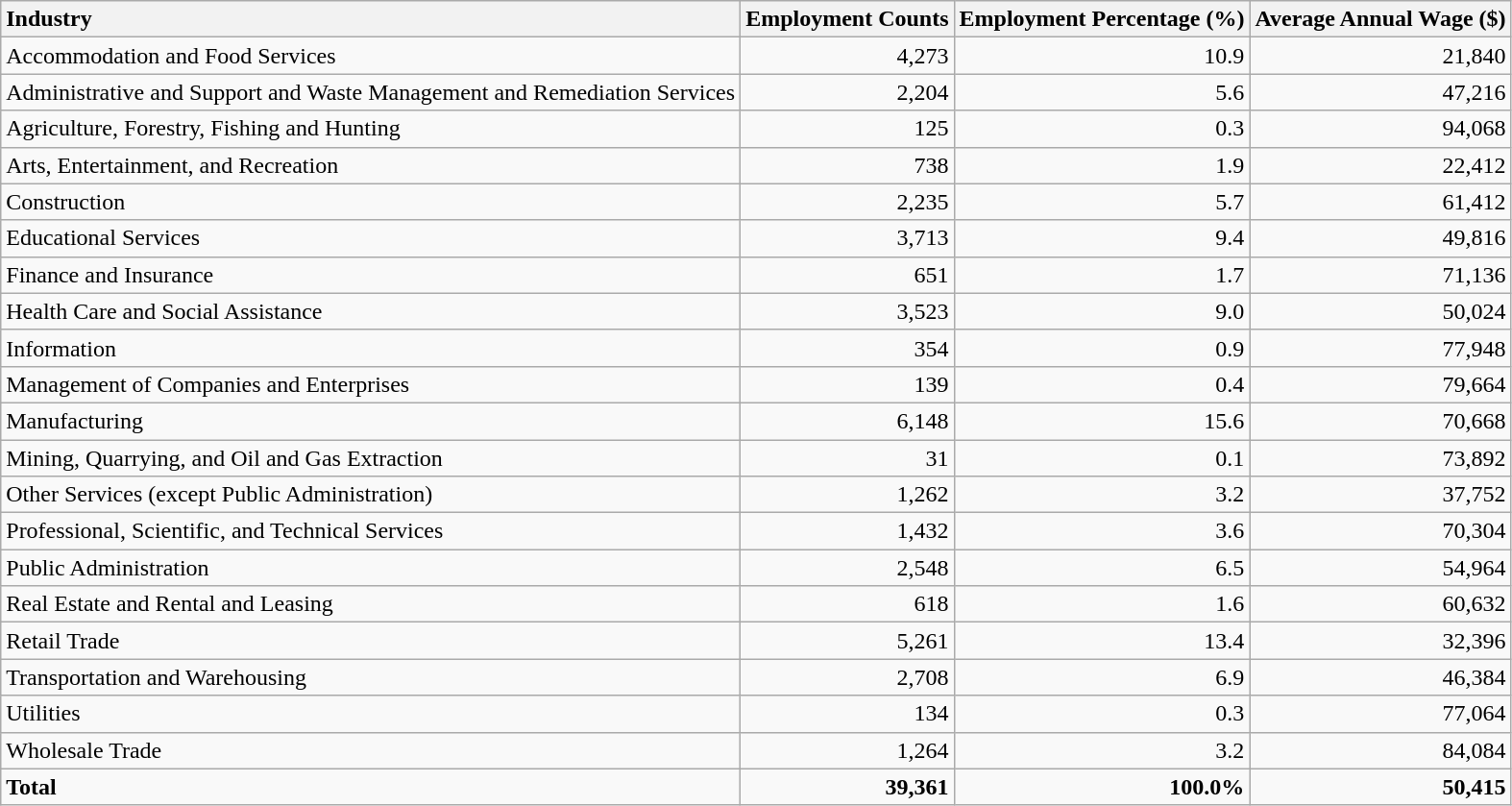<table class="wikitable sortable">
<tr>
<th style="text-align:left;">Industry</th>
<th style="text-align:right;">Employment Counts</th>
<th style="text-align:right;">Employment Percentage (%)</th>
<th style="text-align:right;">Average Annual Wage ($)</th>
</tr>
<tr>
<td style="text-align:left;">Accommodation and Food Services</td>
<td style="text-align:right;">4,273</td>
<td style="text-align:right;">10.9</td>
<td style="text-align:right;">21,840</td>
</tr>
<tr>
<td style="text-align:left;">Administrative and Support and Waste Management and Remediation Services</td>
<td style="text-align:right;">2,204</td>
<td style="text-align:right;">5.6</td>
<td style="text-align:right;">47,216</td>
</tr>
<tr>
<td style="text-align:left;">Agriculture, Forestry, Fishing and Hunting</td>
<td style="text-align:right;">125</td>
<td style="text-align:right;">0.3</td>
<td style="text-align:right;">94,068</td>
</tr>
<tr>
<td style="text-align:left;">Arts, Entertainment, and Recreation</td>
<td style="text-align:right;">738</td>
<td style="text-align:right;">1.9</td>
<td style="text-align:right;">22,412</td>
</tr>
<tr>
<td style="text-align:left;">Construction</td>
<td style="text-align:right;">2,235</td>
<td style="text-align:right;">5.7</td>
<td style="text-align:right;">61,412</td>
</tr>
<tr>
<td style="text-align:left;">Educational Services</td>
<td style="text-align:right;">3,713</td>
<td style="text-align:right;">9.4</td>
<td style="text-align:right;">49,816</td>
</tr>
<tr>
<td style="text-align:left;">Finance and Insurance</td>
<td style="text-align:right;">651</td>
<td style="text-align:right;">1.7</td>
<td style="text-align:right;">71,136</td>
</tr>
<tr>
<td style="text-align:left;">Health Care and Social Assistance</td>
<td style="text-align:right;">3,523</td>
<td style="text-align:right;">9.0</td>
<td style="text-align:right;">50,024</td>
</tr>
<tr>
<td style="text-align:left;">Information</td>
<td style="text-align:right;">354</td>
<td style="text-align:right;">0.9</td>
<td style="text-align:right;">77,948</td>
</tr>
<tr>
<td style="text-align:left;">Management of Companies and Enterprises</td>
<td style="text-align:right;">139</td>
<td style="text-align:right;">0.4</td>
<td style="text-align:right;">79,664</td>
</tr>
<tr>
<td style="text-align:left;">Manufacturing</td>
<td style="text-align:right;">6,148</td>
<td style="text-align:right;">15.6</td>
<td style="text-align:right;">70,668</td>
</tr>
<tr>
<td style="text-align:left;">Mining, Quarrying, and Oil and Gas Extraction</td>
<td style="text-align:right;">31</td>
<td style="text-align:right;">0.1</td>
<td style="text-align:right;">73,892</td>
</tr>
<tr>
<td style="text-align:left;">Other Services (except Public Administration)</td>
<td style="text-align:right;">1,262</td>
<td style="text-align:right;">3.2</td>
<td style="text-align:right;">37,752</td>
</tr>
<tr>
<td style="text-align:left;">Professional, Scientific, and Technical Services</td>
<td style="text-align:right;">1,432</td>
<td style="text-align:right;">3.6</td>
<td style="text-align:right;">70,304</td>
</tr>
<tr>
<td style="text-align:left;">Public Administration</td>
<td style="text-align:right;">2,548</td>
<td style="text-align:right;">6.5</td>
<td style="text-align:right;">54,964</td>
</tr>
<tr>
<td style="text-align:left;">Real Estate and Rental and Leasing</td>
<td style="text-align:right;">618</td>
<td style="text-align:right;">1.6</td>
<td style="text-align:right;">60,632</td>
</tr>
<tr>
<td style="text-align:left;">Retail Trade</td>
<td style="text-align:right;">5,261</td>
<td style="text-align:right;">13.4</td>
<td style="text-align:right;">32,396</td>
</tr>
<tr>
<td style="text-align:left;">Transportation and Warehousing</td>
<td style="text-align:right;">2,708</td>
<td style="text-align:right;">6.9</td>
<td style="text-align:right;">46,384</td>
</tr>
<tr>
<td style="text-align:left;">Utilities</td>
<td style="text-align:right;">134</td>
<td style="text-align:right;">0.3</td>
<td style="text-align:right;">77,064</td>
</tr>
<tr>
<td style="text-align:left;">Wholesale Trade</td>
<td style="text-align:right;">1,264</td>
<td style="text-align:right;">3.2</td>
<td style="text-align:right;">84,084</td>
</tr>
<tr>
<td style="text-align:left; font-weight:bold;"><strong>Total</strong></td>
<td style="text-align:right; font-weight:bold;"><strong>39,361</strong></td>
<td style="text-align:right; font-weight:bold;"><strong>100.0%</strong></td>
<td style="text-align:right; font-weight:bold;"><strong>50,415</strong></td>
</tr>
</table>
